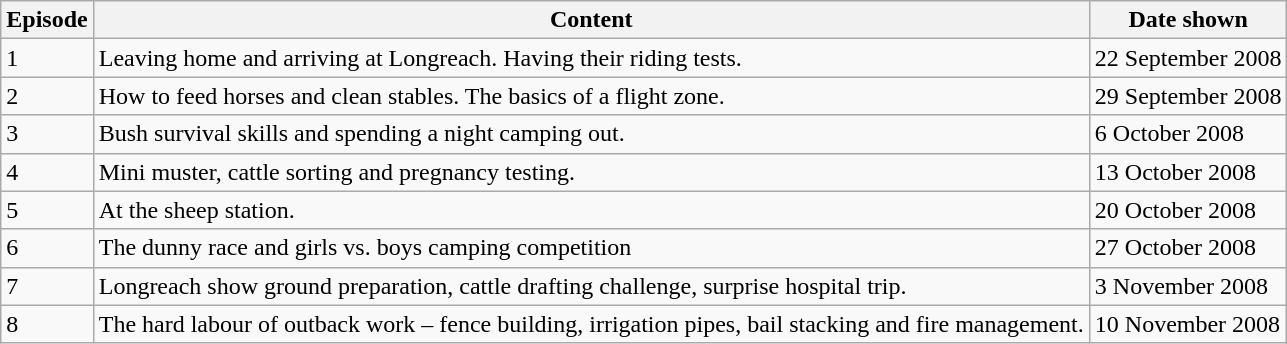<table class="wikitable" border="1">
<tr>
<th>Episode</th>
<th>Content</th>
<th>Date shown</th>
</tr>
<tr>
<td>1</td>
<td>Leaving home and arriving at Longreach. Having their riding tests.</td>
<td>22 September 2008</td>
</tr>
<tr>
<td>2</td>
<td>How to feed horses and clean stables. The basics of a flight zone.</td>
<td>29 September 2008</td>
</tr>
<tr>
<td>3</td>
<td>Bush survival skills and spending a night camping out.</td>
<td>6 October 2008</td>
</tr>
<tr>
<td>4</td>
<td>Mini muster, cattle sorting and pregnancy testing.</td>
<td>13 October 2008</td>
</tr>
<tr>
<td>5</td>
<td>At the sheep station.</td>
<td>20 October 2008</td>
</tr>
<tr>
<td>6</td>
<td>The dunny race and girls vs. boys camping competition</td>
<td>27 October 2008</td>
</tr>
<tr>
<td>7</td>
<td>Longreach show ground preparation, cattle drafting challenge, surprise hospital trip.</td>
<td>3 November 2008</td>
</tr>
<tr>
<td>8</td>
<td>The hard labour of outback work – fence building, irrigation pipes, bail stacking and fire management.</td>
<td>10 November 2008</td>
</tr>
</table>
